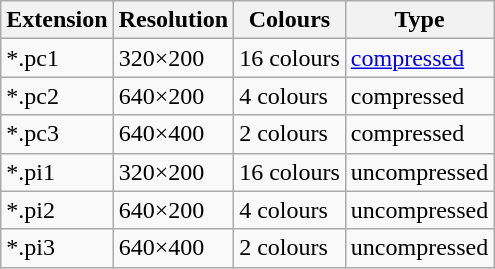<table class="wikitable">
<tr>
<th>Extension</th>
<th>Resolution</th>
<th>Colours</th>
<th>Type</th>
</tr>
<tr>
<td>*.pc1</td>
<td>320×200</td>
<td>16 colours</td>
<td><a href='#'>compressed</a></td>
</tr>
<tr>
<td>*.pc2</td>
<td>640×200</td>
<td>4 colours</td>
<td>compressed</td>
</tr>
<tr>
<td>*.pc3</td>
<td>640×400</td>
<td>2 colours</td>
<td>compressed</td>
</tr>
<tr>
<td>*.pi1</td>
<td>320×200</td>
<td>16 colours</td>
<td>uncompressed</td>
</tr>
<tr>
<td>*.pi2</td>
<td>640×200</td>
<td>4 colours</td>
<td>uncompressed</td>
</tr>
<tr>
<td>*.pi3</td>
<td>640×400</td>
<td>2 colours</td>
<td>uncompressed</td>
</tr>
</table>
